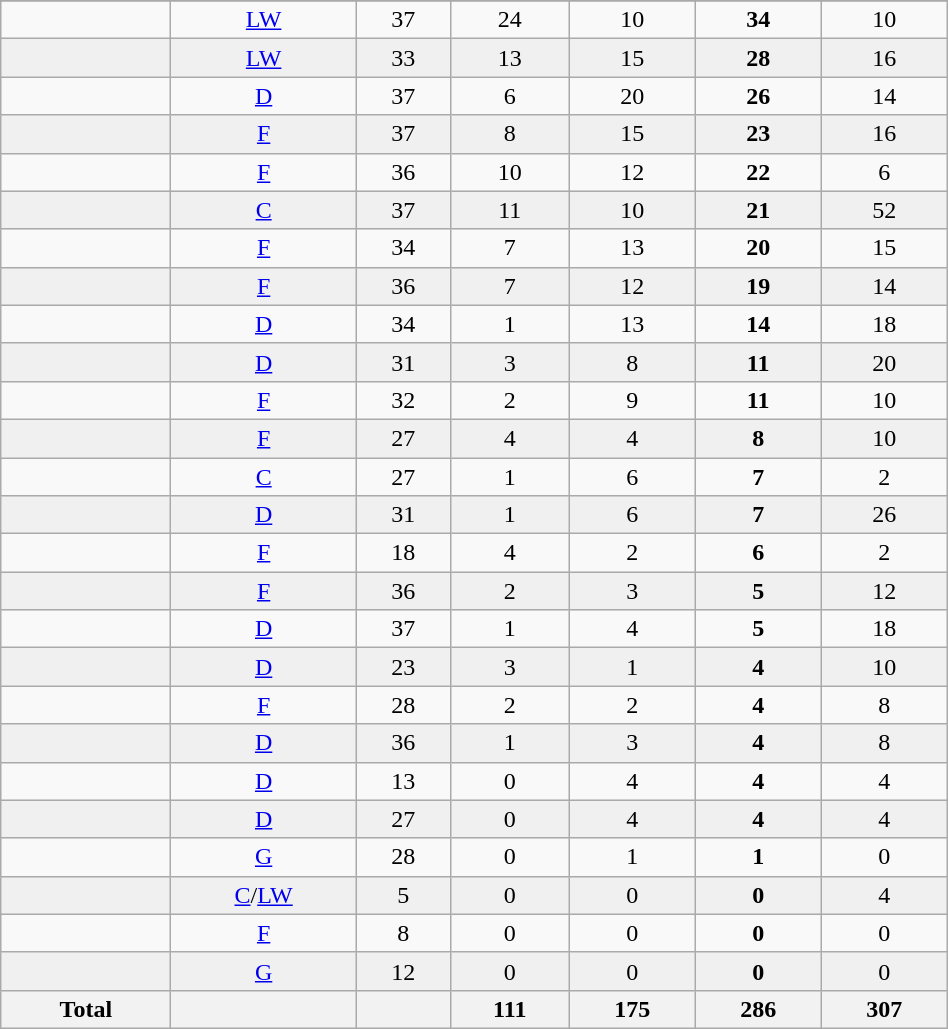<table class="wikitable sortable" width ="50%">
<tr align="center">
</tr>
<tr align="center" bgcolor="">
<td></td>
<td><a href='#'>LW</a></td>
<td>37</td>
<td>24</td>
<td>10</td>
<td><strong>34</strong></td>
<td>10</td>
</tr>
<tr align="center" bgcolor="f0f0f0">
<td></td>
<td><a href='#'>LW</a></td>
<td>33</td>
<td>13</td>
<td>15</td>
<td><strong>28</strong></td>
<td>16</td>
</tr>
<tr align="center" bgcolor="">
<td></td>
<td><a href='#'>D</a></td>
<td>37</td>
<td>6</td>
<td>20</td>
<td><strong>26</strong></td>
<td>14</td>
</tr>
<tr align="center" bgcolor="f0f0f0">
<td></td>
<td><a href='#'>F</a></td>
<td>37</td>
<td>8</td>
<td>15</td>
<td><strong>23</strong></td>
<td>16</td>
</tr>
<tr align="center" bgcolor="">
<td></td>
<td><a href='#'>F</a></td>
<td>36</td>
<td>10</td>
<td>12</td>
<td><strong>22</strong></td>
<td>6</td>
</tr>
<tr align="center" bgcolor="f0f0f0">
<td></td>
<td><a href='#'>C</a></td>
<td>37</td>
<td>11</td>
<td>10</td>
<td><strong>21</strong></td>
<td>52</td>
</tr>
<tr align="center" bgcolor="">
<td></td>
<td><a href='#'>F</a></td>
<td>34</td>
<td>7</td>
<td>13</td>
<td><strong>20</strong></td>
<td>15</td>
</tr>
<tr align="center" bgcolor="f0f0f0">
<td></td>
<td><a href='#'>F</a></td>
<td>36</td>
<td>7</td>
<td>12</td>
<td><strong>19</strong></td>
<td>14</td>
</tr>
<tr align="center" bgcolor="">
<td></td>
<td><a href='#'>D</a></td>
<td>34</td>
<td>1</td>
<td>13</td>
<td><strong>14</strong></td>
<td>18</td>
</tr>
<tr align="center" bgcolor="f0f0f0">
<td></td>
<td><a href='#'>D</a></td>
<td>31</td>
<td>3</td>
<td>8</td>
<td><strong>11</strong></td>
<td>20</td>
</tr>
<tr align="center" bgcolor="">
<td></td>
<td><a href='#'>F</a></td>
<td>32</td>
<td>2</td>
<td>9</td>
<td><strong>11</strong></td>
<td>10</td>
</tr>
<tr align="center" bgcolor="f0f0f0">
<td></td>
<td><a href='#'>F</a></td>
<td>27</td>
<td>4</td>
<td>4</td>
<td><strong>8</strong></td>
<td>10</td>
</tr>
<tr align="center" bgcolor="">
<td></td>
<td><a href='#'>C</a></td>
<td>27</td>
<td>1</td>
<td>6</td>
<td><strong>7</strong></td>
<td>2</td>
</tr>
<tr align="center" bgcolor="f0f0f0">
<td></td>
<td><a href='#'>D</a></td>
<td>31</td>
<td>1</td>
<td>6</td>
<td><strong>7</strong></td>
<td>26</td>
</tr>
<tr align="center" bgcolor="">
<td></td>
<td><a href='#'>F</a></td>
<td>18</td>
<td>4</td>
<td>2</td>
<td><strong>6</strong></td>
<td>2</td>
</tr>
<tr align="center" bgcolor="f0f0f0">
<td></td>
<td><a href='#'>F</a></td>
<td>36</td>
<td>2</td>
<td>3</td>
<td><strong>5</strong></td>
<td>12</td>
</tr>
<tr align="center" bgcolor="">
<td></td>
<td><a href='#'>D</a></td>
<td>37</td>
<td>1</td>
<td>4</td>
<td><strong>5</strong></td>
<td>18</td>
</tr>
<tr align="center" bgcolor="f0f0f0">
<td></td>
<td><a href='#'>D</a></td>
<td>23</td>
<td>3</td>
<td>1</td>
<td><strong>4</strong></td>
<td>10</td>
</tr>
<tr align="center" bgcolor="">
<td></td>
<td><a href='#'>F</a></td>
<td>28</td>
<td>2</td>
<td>2</td>
<td><strong>4</strong></td>
<td>8</td>
</tr>
<tr align="center" bgcolor="f0f0f0">
<td></td>
<td><a href='#'>D</a></td>
<td>36</td>
<td>1</td>
<td>3</td>
<td><strong>4</strong></td>
<td>8</td>
</tr>
<tr align="center" bgcolor="">
<td></td>
<td><a href='#'>D</a></td>
<td>13</td>
<td>0</td>
<td>4</td>
<td><strong>4</strong></td>
<td>4</td>
</tr>
<tr align="center" bgcolor="f0f0f0">
<td></td>
<td><a href='#'>D</a></td>
<td>27</td>
<td>0</td>
<td>4</td>
<td><strong>4</strong></td>
<td>4</td>
</tr>
<tr align="center" bgcolor="">
<td></td>
<td><a href='#'>G</a></td>
<td>28</td>
<td>0</td>
<td>1</td>
<td><strong>1</strong></td>
<td>0</td>
</tr>
<tr align="center" bgcolor="f0f0f0">
<td></td>
<td><a href='#'>C</a>/<a href='#'>LW</a></td>
<td>5</td>
<td>0</td>
<td>0</td>
<td><strong>0</strong></td>
<td>4</td>
</tr>
<tr align="center" bgcolor="">
<td></td>
<td><a href='#'>F</a></td>
<td>8</td>
<td>0</td>
<td>0</td>
<td><strong>0</strong></td>
<td>0</td>
</tr>
<tr align="center" bgcolor="f0f0f0">
<td></td>
<td><a href='#'>G</a></td>
<td>12</td>
<td>0</td>
<td>0</td>
<td><strong>0</strong></td>
<td>0</td>
</tr>
<tr>
<th>Total</th>
<th></th>
<th></th>
<th>111</th>
<th>175</th>
<th>286</th>
<th>307</th>
</tr>
</table>
